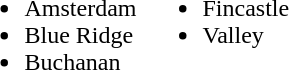<table border="0">
<tr>
<td valign="top"><br><ul><li>Amsterdam</li><li>Blue Ridge</li><li>Buchanan</li></ul></td>
<td valign="top"><br><ul><li>Fincastle</li><li>Valley</li></ul></td>
</tr>
</table>
